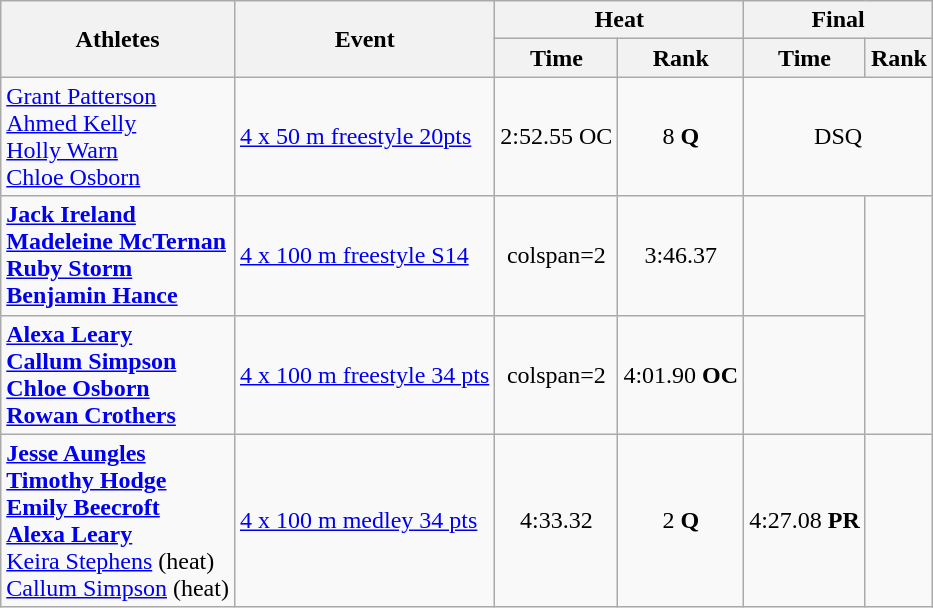<table class=wikitable>
<tr>
<th rowspan="2">Athletes</th>
<th rowspan="2">Event</th>
<th colspan="2">Heat</th>
<th colspan="2">Final</th>
</tr>
<tr>
<th>Time</th>
<th>Rank</th>
<th>Time</th>
<th>Rank</th>
</tr>
<tr align=center>
<td align=left><a href='#'>Grant Patterson</a> <br> <a href='#'>Ahmed Kelly</a> <br> <a href='#'>Holly Warn</a> <br> <a href='#'>Chloe Osborn</a></td>
<td align=left><a href='#'>4 x 50 m freestyle 20pts</a></td>
<td>2:52.55 OC</td>
<td>8 <strong>Q</strong></td>
<td colspan=2>DSQ</td>
</tr>
<tr align=center>
<td align=left><strong><a href='#'>Jack Ireland</a> <br> <a href='#'>Madeleine McTernan</a> <br> <a href='#'>Ruby Storm</a> <br> <a href='#'>Benjamin Hance</a></strong></td>
<td align=left><a href='#'>4 x 100 m freestyle S14</a></td>
<td>colspan=2 </td>
<td>3:46.37</td>
<td></td>
</tr>
<tr align=center>
<td align=left><strong><a href='#'>Alexa Leary</a> <br> <a href='#'>Callum Simpson</a> <br> <a href='#'>Chloe Osborn</a> <br> <a href='#'>Rowan Crothers</a></strong></td>
<td align=left><a href='#'>4 x 100 m freestyle 34 pts</a></td>
<td>colspan=2 </td>
<td>4:01.90 <strong>OC</strong></td>
<td></td>
</tr>
<tr align=center>
<td align=left><strong><a href='#'>Jesse Aungles</a> <br> <a href='#'>Timothy Hodge</a> <br>   <a href='#'>Emily Beecroft</a> <br> <a href='#'>Alexa Leary</a></strong> <br><a href='#'>Keira Stephens</a> (heat) <br> <a href='#'>Callum Simpson</a> (heat)</td>
<td align=left><a href='#'>4 x 100 m medley 34 pts</a></td>
<td>4:33.32</td>
<td>2 <strong>Q</strong></td>
<td>4:27.08 <strong>PR</strong></td>
<td></td>
</tr>
</table>
